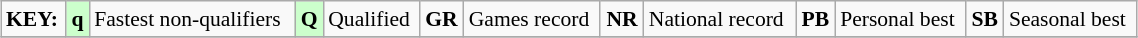<table class="wikitable" style="margin:0.5em auto; font-size:90%;position:relative;" width=60%>
<tr>
<td><strong>KEY:</strong></td>
<td bgcolor=ccffcc align=center><strong>q</strong></td>
<td>Fastest non-qualifiers</td>
<td bgcolor=ccffcc align=center><strong>Q</strong></td>
<td>Qualified</td>
<td align=center><strong>GR</strong></td>
<td>Games record</td>
<td align=center><strong>NR</strong></td>
<td>National record</td>
<td align=center><strong>PB</strong></td>
<td>Personal best</td>
<td align=center><strong>SB</strong></td>
<td>Seasonal best</td>
</tr>
<tr>
</tr>
</table>
